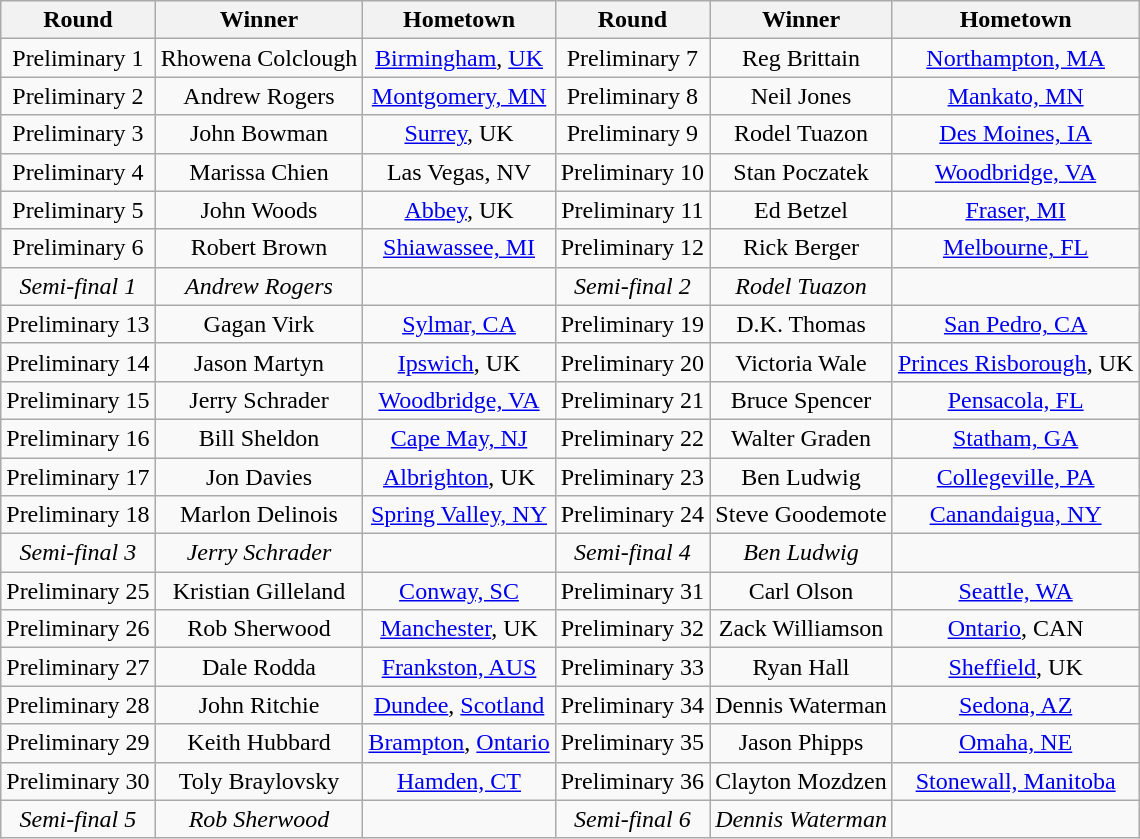<table class="wikitable" style="text-align: center;">
<tr>
<th>Round</th>
<th>Winner</th>
<th>Hometown</th>
<th>Round</th>
<th>Winner</th>
<th>Hometown</th>
</tr>
<tr>
<td>Preliminary 1</td>
<td>Rhowena Colclough</td>
<td><a href='#'>Birmingham</a>, <a href='#'>UK</a></td>
<td>Preliminary 7</td>
<td>Reg Brittain</td>
<td><a href='#'>Northampton, MA</a></td>
</tr>
<tr>
<td>Preliminary 2</td>
<td>Andrew Rogers</td>
<td><a href='#'>Montgomery, MN</a></td>
<td>Preliminary 8</td>
<td>Neil Jones</td>
<td><a href='#'>Mankato, MN</a></td>
</tr>
<tr>
<td>Preliminary 3</td>
<td>John Bowman</td>
<td><a href='#'>Surrey</a>, UK</td>
<td>Preliminary 9</td>
<td>Rodel Tuazon</td>
<td><a href='#'>Des Moines, IA</a></td>
</tr>
<tr>
<td>Preliminary 4</td>
<td>Marissa Chien</td>
<td>Las Vegas, NV</td>
<td>Preliminary 10</td>
<td>Stan Poczatek</td>
<td><a href='#'>Woodbridge, VA</a></td>
</tr>
<tr>
<td>Preliminary 5</td>
<td>John Woods</td>
<td><a href='#'>Abbey</a>, UK</td>
<td>Preliminary 11</td>
<td>Ed Betzel</td>
<td><a href='#'>Fraser, MI</a></td>
</tr>
<tr>
<td>Preliminary 6</td>
<td>Robert Brown</td>
<td><a href='#'>Shiawassee, MI</a></td>
<td>Preliminary 12</td>
<td>Rick Berger</td>
<td><a href='#'>Melbourne, FL</a></td>
</tr>
<tr>
<td><em>Semi-final 1</em></td>
<td><em>Andrew Rogers</em></td>
<td></td>
<td><em>Semi-final 2</em></td>
<td><em>Rodel Tuazon</em></td>
<td></td>
</tr>
<tr>
<td>Preliminary 13</td>
<td>Gagan Virk</td>
<td><a href='#'>Sylmar, CA</a></td>
<td>Preliminary 19</td>
<td>D.K. Thomas</td>
<td><a href='#'>San Pedro, CA</a></td>
</tr>
<tr>
<td>Preliminary 14</td>
<td>Jason Martyn</td>
<td><a href='#'>Ipswich</a>, UK</td>
<td>Preliminary 20</td>
<td>Victoria Wale</td>
<td><a href='#'>Princes Risborough</a>, UK</td>
</tr>
<tr>
<td>Preliminary 15</td>
<td>Jerry Schrader</td>
<td><a href='#'>Woodbridge, VA</a></td>
<td>Preliminary 21</td>
<td>Bruce Spencer</td>
<td><a href='#'>Pensacola, FL</a></td>
</tr>
<tr>
<td>Preliminary 16</td>
<td>Bill Sheldon</td>
<td><a href='#'>Cape May, NJ</a></td>
<td>Preliminary 22</td>
<td>Walter Graden</td>
<td><a href='#'>Statham, GA</a></td>
</tr>
<tr>
<td>Preliminary 17</td>
<td>Jon Davies</td>
<td><a href='#'>Albrighton</a>, UK</td>
<td>Preliminary 23</td>
<td>Ben Ludwig</td>
<td><a href='#'>Collegeville, PA</a></td>
</tr>
<tr>
<td>Preliminary 18</td>
<td>Marlon Delinois</td>
<td><a href='#'>Spring Valley, NY</a></td>
<td>Preliminary 24</td>
<td>Steve Goodemote</td>
<td><a href='#'>Canandaigua, NY</a></td>
</tr>
<tr>
<td><em>Semi-final 3</em></td>
<td><em>Jerry Schrader</em></td>
<td></td>
<td><em>Semi-final 4</em></td>
<td><em>Ben Ludwig</em></td>
<td></td>
</tr>
<tr>
<td>Preliminary 25</td>
<td>Kristian Gilleland</td>
<td><a href='#'>Conway, SC</a></td>
<td>Preliminary 31</td>
<td>Carl Olson</td>
<td><a href='#'>Seattle, WA</a></td>
</tr>
<tr>
<td>Preliminary 26</td>
<td>Rob Sherwood</td>
<td><a href='#'>Manchester</a>, UK</td>
<td>Preliminary 32</td>
<td>Zack Williamson</td>
<td><a href='#'>Ontario</a>, CAN</td>
</tr>
<tr>
<td>Preliminary 27</td>
<td>Dale Rodda</td>
<td><a href='#'>Frankston, AUS</a></td>
<td>Preliminary 33</td>
<td>Ryan Hall</td>
<td><a href='#'>Sheffield</a>, UK</td>
</tr>
<tr>
<td>Preliminary 28</td>
<td>John Ritchie</td>
<td><a href='#'>Dundee</a>, <a href='#'>Scotland</a></td>
<td>Preliminary 34</td>
<td>Dennis Waterman</td>
<td><a href='#'>Sedona, AZ</a></td>
</tr>
<tr>
<td>Preliminary 29</td>
<td>Keith Hubbard</td>
<td><a href='#'>Brampton</a>, <a href='#'>Ontario</a></td>
<td>Preliminary 35</td>
<td>Jason Phipps</td>
<td><a href='#'>Omaha, NE</a></td>
</tr>
<tr>
<td>Preliminary 30</td>
<td>Toly Braylovsky</td>
<td><a href='#'>Hamden, CT</a></td>
<td>Preliminary 36</td>
<td>Clayton Mozdzen</td>
<td><a href='#'>Stonewall, Manitoba</a></td>
</tr>
<tr>
<td><em>Semi-final 5</em></td>
<td><em>Rob Sherwood</em></td>
<td></td>
<td><em>Semi-final 6</em></td>
<td><em>Dennis Waterman</em></td>
<td></td>
</tr>
</table>
